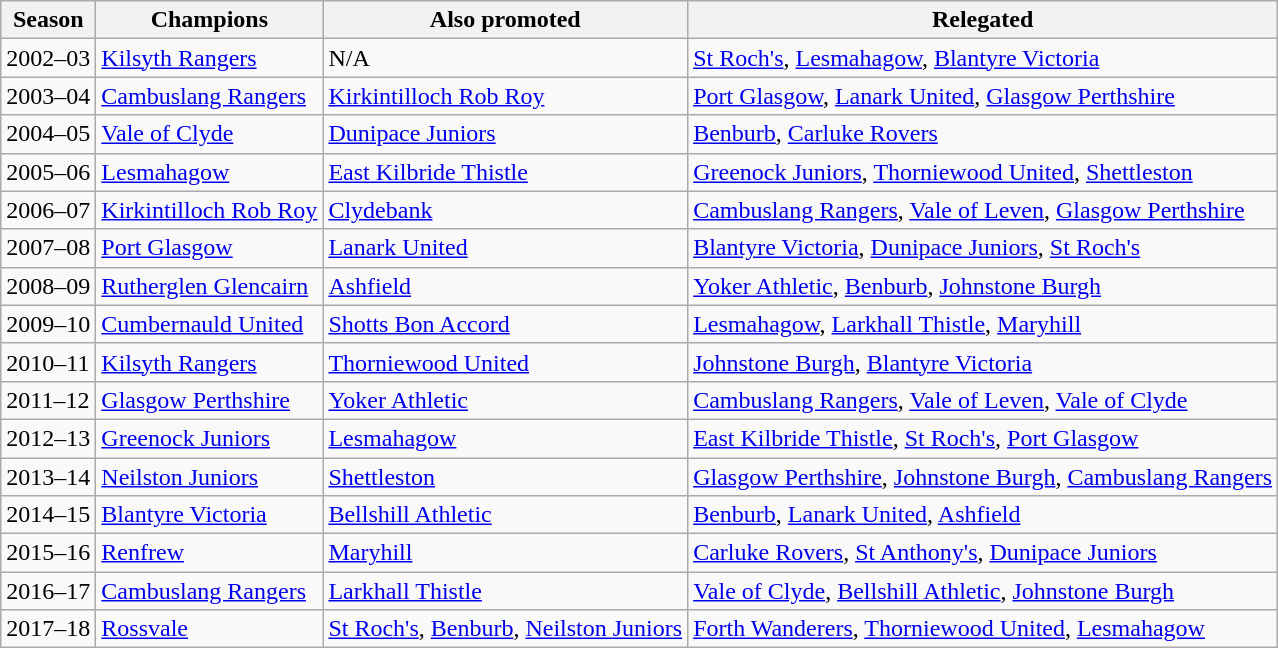<table class="wikitable" style="text-align:left;">
<tr>
<th>Season</th>
<th>Champions</th>
<th>Also promoted</th>
<th>Relegated</th>
</tr>
<tr>
<td style="text-align:left;">2002–03</td>
<td><a href='#'>Kilsyth Rangers</a></td>
<td>N/A</td>
<td><a href='#'>St Roch's</a>, <a href='#'>Lesmahagow</a>, <a href='#'>Blantyre Victoria</a></td>
</tr>
<tr>
<td style="text-align:left;">2003–04</td>
<td><a href='#'>Cambuslang Rangers</a></td>
<td><a href='#'>Kirkintilloch Rob Roy</a></td>
<td><a href='#'>Port Glasgow</a>, <a href='#'>Lanark United</a>, <a href='#'>Glasgow Perthshire</a></td>
</tr>
<tr>
<td style="text-align:left;">2004–05</td>
<td><a href='#'>Vale of Clyde</a></td>
<td><a href='#'>Dunipace Juniors</a></td>
<td><a href='#'>Benburb</a>, <a href='#'>Carluke Rovers</a></td>
</tr>
<tr>
<td style="text-align:left;">2005–06</td>
<td><a href='#'>Lesmahagow</a></td>
<td><a href='#'>East Kilbride Thistle</a></td>
<td><a href='#'>Greenock Juniors</a>, <a href='#'>Thorniewood United</a>, <a href='#'>Shettleston</a></td>
</tr>
<tr>
<td style="text-align:left;">2006–07</td>
<td><a href='#'>Kirkintilloch Rob Roy</a></td>
<td><a href='#'>Clydebank</a></td>
<td><a href='#'>Cambuslang Rangers</a>, <a href='#'>Vale of Leven</a>, <a href='#'>Glasgow Perthshire</a></td>
</tr>
<tr>
<td style="text-align:left;">2007–08</td>
<td><a href='#'>Port Glasgow</a></td>
<td><a href='#'>Lanark United</a></td>
<td><a href='#'>Blantyre Victoria</a>, <a href='#'>Dunipace Juniors</a>, <a href='#'>St Roch's</a></td>
</tr>
<tr>
<td style="text-align:left;">2008–09</td>
<td><a href='#'>Rutherglen Glencairn</a></td>
<td><a href='#'>Ashfield</a></td>
<td><a href='#'>Yoker Athletic</a>, <a href='#'>Benburb</a>, <a href='#'>Johnstone Burgh</a></td>
</tr>
<tr>
<td style="text-align:left;">2009–10</td>
<td><a href='#'>Cumbernauld United</a></td>
<td><a href='#'>Shotts Bon Accord</a></td>
<td><a href='#'>Lesmahagow</a>, <a href='#'>Larkhall Thistle</a>, <a href='#'>Maryhill</a></td>
</tr>
<tr>
<td style="text-align:left;">2010–11</td>
<td><a href='#'>Kilsyth Rangers</a></td>
<td><a href='#'>Thorniewood United</a></td>
<td><a href='#'>Johnstone Burgh</a>, <a href='#'>Blantyre Victoria</a></td>
</tr>
<tr>
<td style="text-align:left;">2011–12</td>
<td><a href='#'>Glasgow Perthshire</a></td>
<td><a href='#'>Yoker Athletic</a></td>
<td><a href='#'>Cambuslang Rangers</a>, <a href='#'>Vale of Leven</a>, <a href='#'>Vale of Clyde</a></td>
</tr>
<tr>
<td style="text-align:left;">2012–13</td>
<td><a href='#'>Greenock Juniors</a></td>
<td><a href='#'>Lesmahagow</a></td>
<td><a href='#'>East Kilbride Thistle</a>, <a href='#'>St Roch's</a>, <a href='#'>Port Glasgow</a></td>
</tr>
<tr>
<td style="text-align:left;">2013–14</td>
<td><a href='#'>Neilston Juniors</a></td>
<td><a href='#'>Shettleston</a></td>
<td><a href='#'>Glasgow Perthshire</a>, <a href='#'>Johnstone Burgh</a>, <a href='#'>Cambuslang Rangers</a></td>
</tr>
<tr>
<td style="text-align:left;">2014–15</td>
<td><a href='#'>Blantyre Victoria</a></td>
<td><a href='#'>Bellshill Athletic</a></td>
<td><a href='#'>Benburb</a>, <a href='#'>Lanark United</a>, <a href='#'>Ashfield</a></td>
</tr>
<tr>
<td style="text-align:left;">2015–16</td>
<td><a href='#'>Renfrew</a></td>
<td><a href='#'>Maryhill</a></td>
<td><a href='#'>Carluke Rovers</a>, <a href='#'>St Anthony's</a>, <a href='#'>Dunipace Juniors</a></td>
</tr>
<tr>
<td style="text-align:left;">2016–17</td>
<td><a href='#'>Cambuslang Rangers</a></td>
<td><a href='#'>Larkhall Thistle</a></td>
<td><a href='#'>Vale of Clyde</a>, <a href='#'>Bellshill Athletic</a>, <a href='#'>Johnstone Burgh</a></td>
</tr>
<tr>
<td style="text-align:left;">2017–18</td>
<td><a href='#'>Rossvale</a></td>
<td><a href='#'>St Roch's</a>, <a href='#'>Benburb</a>, <a href='#'>Neilston Juniors</a></td>
<td><a href='#'>Forth Wanderers</a>, <a href='#'>Thorniewood United</a>, <a href='#'>Lesmahagow</a></td>
</tr>
</table>
